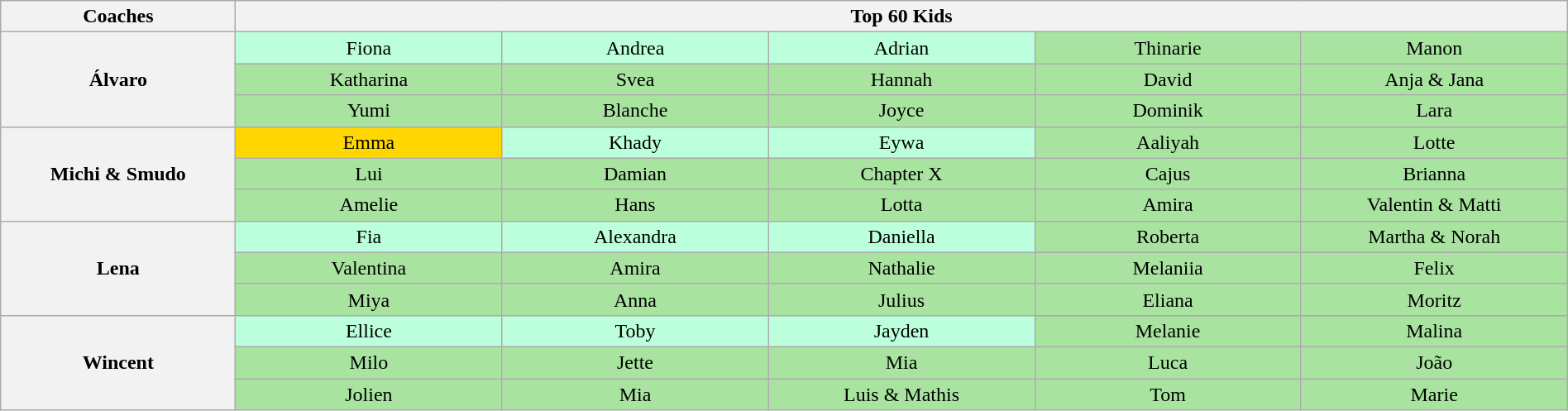<table class="wikitable" style="text-align:center; width:100%">
<tr>
<th width="15%" scope="col">Coaches</th>
<th width="85%" colspan="5" scope="col">Top 60 Kids</th>
</tr>
<tr>
<th rowspan="3">Álvaro</th>
<td style="background:#bfd; width:17%">Fiona</td>
<td style="background:#bfd; width:17%">Andrea</td>
<td style="background:#bfd; width:17%">Adrian</td>
<td style="background:#A8E4A0; width:17%">Thinarie</td>
<td style="background:#A8E4A0; width:17%">Manon</td>
</tr>
<tr>
<td style="background:#A8E4A0">Katharina</td>
<td style="background:#A8E4A0">Svea</td>
<td style="background:#A8E4A0">Hannah</td>
<td style="background:#A8E4A0">David</td>
<td style="background:#A8E4A0">Anja & Jana</td>
</tr>
<tr>
<td style="background:#A8E4A0">Yumi</td>
<td style="background:#A8E4A0">Blanche</td>
<td style="background:#A8E4A0">Joyce</td>
<td style="background:#A8E4A0">Dominik</td>
<td style="background:#A8E4A0">Lara</td>
</tr>
<tr>
<th rowspan="3">Michi & Smudo</th>
<td style="background:gold">Emma</td>
<td style="background:#bfd">Khady</td>
<td style="background:#bfd">Eywa</td>
<td style="background:#A8E4A0">Aaliyah</td>
<td style="background:#A8E4A0">Lotte</td>
</tr>
<tr>
<td style="background:#A8E4A0">Lui</td>
<td style="background:#A8E4A0">Damian</td>
<td style="background:#A8E4A0">Chapter X</td>
<td style="background:#A8E4A0">Cajus</td>
<td style="background:#A8E4A0">Brianna</td>
</tr>
<tr>
<td style="background:#A8E4A0">Amelie</td>
<td style="background:#A8E4A0">Hans</td>
<td style="background:#A8E4A0">Lotta</td>
<td style="background:#A8E4A0">Amira</td>
<td style="background:#A8E4A0">Valentin & Matti</td>
</tr>
<tr>
<th rowspan="3">Lena</th>
<td style="background:#bfd">Fia</td>
<td style="background:#bfd">Alexandra</td>
<td style="background:#bfd">Daniella</td>
<td style="background:#A8E4A0">Roberta</td>
<td style="background:#A8E4A0">Martha & Norah</td>
</tr>
<tr>
<td style="background:#A8E4A0">Valentina</td>
<td style="background:#A8E4A0">Amira</td>
<td style="background:#A8E4A0">Nathalie</td>
<td style="background:#A8E4A0">Melaniia</td>
<td style="background:#A8E4A0">Felix</td>
</tr>
<tr>
<td style="background:#A8E4A0">Miya</td>
<td style="background:#A8E4A0">Anna</td>
<td style="background:#A8E4A0">Julius</td>
<td style="background:#A8E4A0">Eliana</td>
<td style="background:#A8E4A0">Moritz</td>
</tr>
<tr>
<th rowspan="3">Wincent</th>
<td style="background:#bfd">Ellice</td>
<td style="background:#bfd">Toby</td>
<td style="background:#bfd">Jayden</td>
<td style="background:#A8E4A0">Melanie</td>
<td style="background:#A8E4A0">Malina</td>
</tr>
<tr>
<td style="background:#A8E4A0">Milo</td>
<td style="background:#A8E4A0">Jette</td>
<td style="background:#A8E4A0">Mia</td>
<td style="background:#A8E4A0">Luca</td>
<td style="background:#A8E4A0">João</td>
</tr>
<tr>
<td style="background:#A8E4A0">Jolien</td>
<td style="background:#A8E4A0">Mia</td>
<td style="background:#A8E4A0">Luis & Mathis</td>
<td style="background:#A8E4A0">Tom</td>
<td style="background:#A8E4A0">Marie</td>
</tr>
</table>
